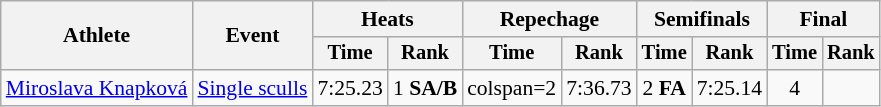<table class="wikitable" style="font-size:90%;">
<tr>
<th rowspan="2">Athlete</th>
<th rowspan="2">Event</th>
<th colspan="2">Heats</th>
<th colspan="2">Repechage</th>
<th colspan="2">Semifinals</th>
<th colspan="2">Final</th>
</tr>
<tr style="font-size:95%">
<th>Time</th>
<th>Rank</th>
<th>Time</th>
<th>Rank</th>
<th>Time</th>
<th>Rank</th>
<th>Time</th>
<th>Rank</th>
</tr>
<tr align=center>
<td align=left><a href='#'>Miroslava Knapková</a></td>
<td align=left><a href='#'>Single sculls</a></td>
<td>7:25.23</td>
<td>1 <strong>SA/B</strong></td>
<td>colspan=2 </td>
<td>7:36.73</td>
<td>2 <strong>FA</strong></td>
<td>7:25.14</td>
<td>4</td>
</tr>
</table>
